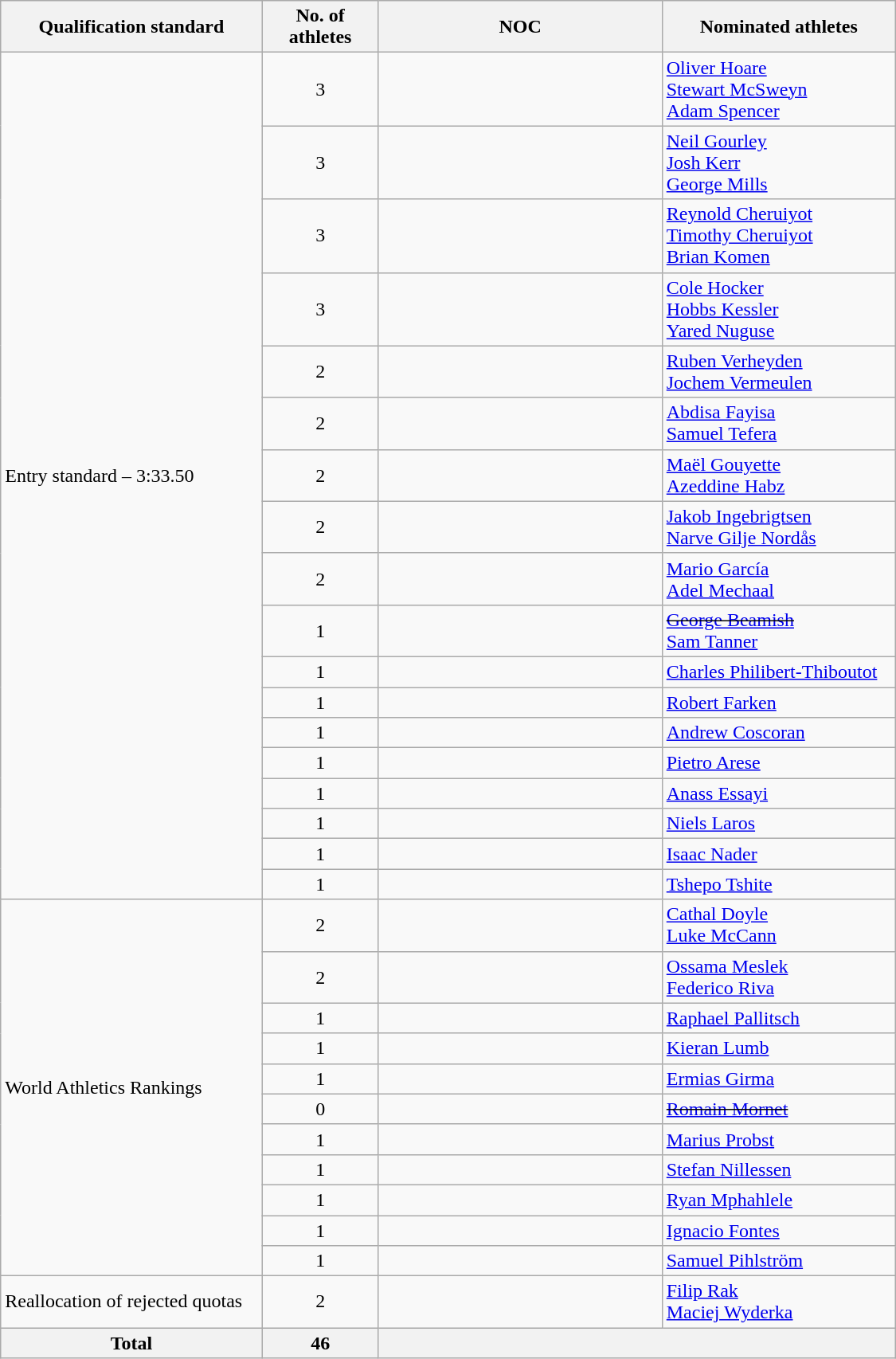<table class="wikitable sortable" style="text-align:left; width:750px;">
<tr>
<th>Qualification standard</th>
<th width=90>No. of athletes</th>
<th width=230>NOC</th>
<th>Nominated athletes</th>
</tr>
<tr>
<td rowspan=18>Entry standard – 3:33.50</td>
<td align=center>3</td>
<td></td>
<td><a href='#'>Oliver Hoare</a><br><a href='#'>Stewart McSweyn</a><br><a href='#'>Adam Spencer</a></td>
</tr>
<tr>
<td align=center>3</td>
<td></td>
<td><a href='#'>Neil Gourley</a><br><a href='#'>Josh Kerr</a><br><a href='#'>George Mills</a></td>
</tr>
<tr>
<td align=center>3</td>
<td></td>
<td><a href='#'>Reynold Cheruiyot</a><br><a href='#'>Timothy Cheruiyot</a><br><a href='#'>Brian Komen</a></td>
</tr>
<tr>
<td align=center>3</td>
<td></td>
<td><a href='#'>Cole Hocker</a><br><a href='#'>Hobbs Kessler</a><br><a href='#'>Yared Nuguse</a></td>
</tr>
<tr>
<td align=center>2</td>
<td></td>
<td><a href='#'>Ruben Verheyden</a><br><a href='#'>Jochem Vermeulen</a></td>
</tr>
<tr>
<td align=center>2</td>
<td></td>
<td><a href='#'>Abdisa Fayisa</a><br><a href='#'>Samuel Tefera</a></td>
</tr>
<tr>
<td align=center>2</td>
<td></td>
<td><a href='#'>Maël Gouyette</a><br><a href='#'>Azeddine Habz</a></td>
</tr>
<tr>
<td align=center>2</td>
<td></td>
<td><a href='#'>Jakob Ingebrigtsen</a><br><a href='#'>Narve Gilje Nordås</a></td>
</tr>
<tr>
<td align=center>2</td>
<td></td>
<td><a href='#'>Mario García</a><br><a href='#'>Adel Mechaal</a></td>
</tr>
<tr>
<td align=center>1</td>
<td></td>
<td><s><a href='#'>George Beamish</a></s><br><a href='#'>Sam Tanner</a></td>
</tr>
<tr>
<td align=center>1</td>
<td></td>
<td><a href='#'>Charles Philibert-Thiboutot</a></td>
</tr>
<tr>
<td align=center>1</td>
<td></td>
<td><a href='#'>Robert Farken</a></td>
</tr>
<tr>
<td align=center>1</td>
<td></td>
<td><a href='#'>Andrew Coscoran</a></td>
</tr>
<tr>
<td align=center>1</td>
<td></td>
<td><a href='#'>Pietro Arese</a></td>
</tr>
<tr>
<td align=center>1</td>
<td></td>
<td><a href='#'>Anass Essayi</a></td>
</tr>
<tr>
<td align=center>1</td>
<td></td>
<td><a href='#'>Niels Laros</a></td>
</tr>
<tr>
<td align=center>1</td>
<td></td>
<td><a href='#'>Isaac Nader</a></td>
</tr>
<tr>
<td align=center>1</td>
<td></td>
<td><a href='#'>Tshepo Tshite</a></td>
</tr>
<tr>
<td rowspan =11>World Athletics Rankings</td>
<td align=center>2</td>
<td></td>
<td><a href='#'>Cathal Doyle</a><br><a href='#'>Luke McCann</a></td>
</tr>
<tr>
<td align=center>2</td>
<td></td>
<td><a href='#'>Ossama Meslek</a><br><a href='#'>Federico Riva</a></td>
</tr>
<tr>
<td align=center>1</td>
<td></td>
<td><a href='#'>Raphael Pallitsch</a></td>
</tr>
<tr>
<td align=center>1</td>
<td></td>
<td><a href='#'>Kieran Lumb</a></td>
</tr>
<tr>
<td align=center>1</td>
<td></td>
<td><a href='#'>Ermias Girma</a></td>
</tr>
<tr>
<td align=center>0</td>
<td><s></s></td>
<td><s><a href='#'>Romain Mornet</a></s></td>
</tr>
<tr>
<td align=center>1</td>
<td></td>
<td><a href='#'>Marius Probst</a></td>
</tr>
<tr>
<td align=center>1</td>
<td></td>
<td><a href='#'>Stefan Nillessen</a></td>
</tr>
<tr>
<td align=center>1</td>
<td></td>
<td><a href='#'>Ryan Mphahlele</a></td>
</tr>
<tr>
<td align=center>1</td>
<td></td>
<td><a href='#'>Ignacio Fontes</a></td>
</tr>
<tr>
<td align=center>1</td>
<td></td>
<td><a href='#'>Samuel Pihlström</a></td>
</tr>
<tr>
<td rowspan =1>Reallocation of rejected quotas</td>
<td align=center>2</td>
<td></td>
<td><a href='#'>Filip Rak</a><br><a href='#'>Maciej Wyderka</a></td>
</tr>
<tr>
<th>Total</th>
<th>46</th>
<th colspan=2></th>
</tr>
</table>
